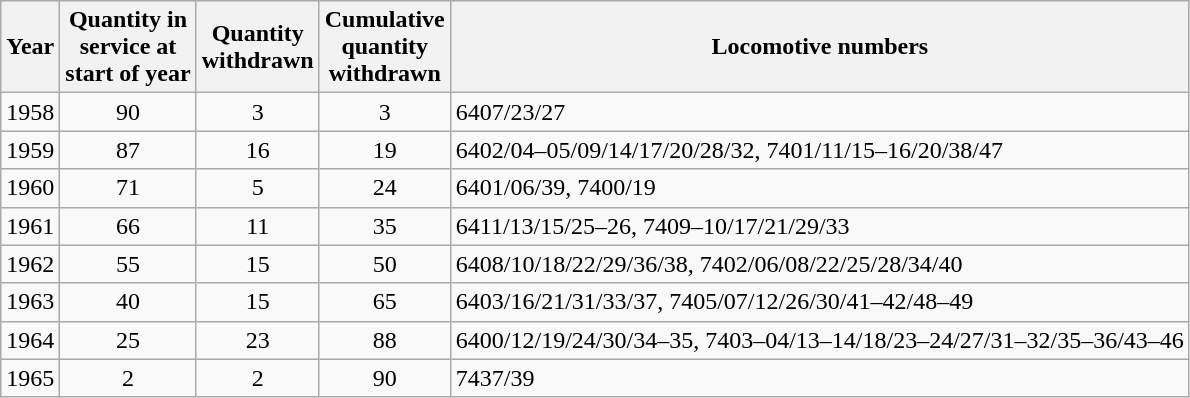<table class="wikitable" style=text-align:center>
<tr>
<th>Year</th>
<th>Quantity in<br>service at<br>start of year</th>
<th>Quantity<br>withdrawn</th>
<th>Cumulative<br>quantity<br>withdrawn</th>
<th>Locomotive numbers</th>
</tr>
<tr>
<td>1958</td>
<td>90</td>
<td>3</td>
<td>3</td>
<td align=left>6407/23/27</td>
</tr>
<tr>
<td>1959</td>
<td>87</td>
<td>16</td>
<td>19</td>
<td align=left>6402/04–05/09/14/17/20/28/32, 7401/11/15–16/20/38/47</td>
</tr>
<tr>
<td>1960</td>
<td>71</td>
<td>5</td>
<td>24</td>
<td align=left>6401/06/39, 7400/19</td>
</tr>
<tr>
<td>1961</td>
<td>66</td>
<td>11</td>
<td>35</td>
<td align=left>6411/13/15/25–26, 7409–10/17/21/29/33</td>
</tr>
<tr>
<td>1962</td>
<td>55</td>
<td>15</td>
<td>50</td>
<td align=left>6408/10/18/22/29/36/38, 7402/06/08/22/25/28/34/40</td>
</tr>
<tr>
<td>1963</td>
<td>40</td>
<td>15</td>
<td>65</td>
<td align=left>6403/16/21/31/33/37, 7405/07/12/26/30/41–42/48–49</td>
</tr>
<tr>
<td>1964</td>
<td>25</td>
<td>23</td>
<td>88</td>
<td align=left>6400/12/19/24/30/34–35, 7403–04/13–14/18/23–24/27/31–32/35–36/43–46</td>
</tr>
<tr>
<td>1965</td>
<td>2</td>
<td>2</td>
<td>90</td>
<td align=left>7437/39</td>
</tr>
</table>
